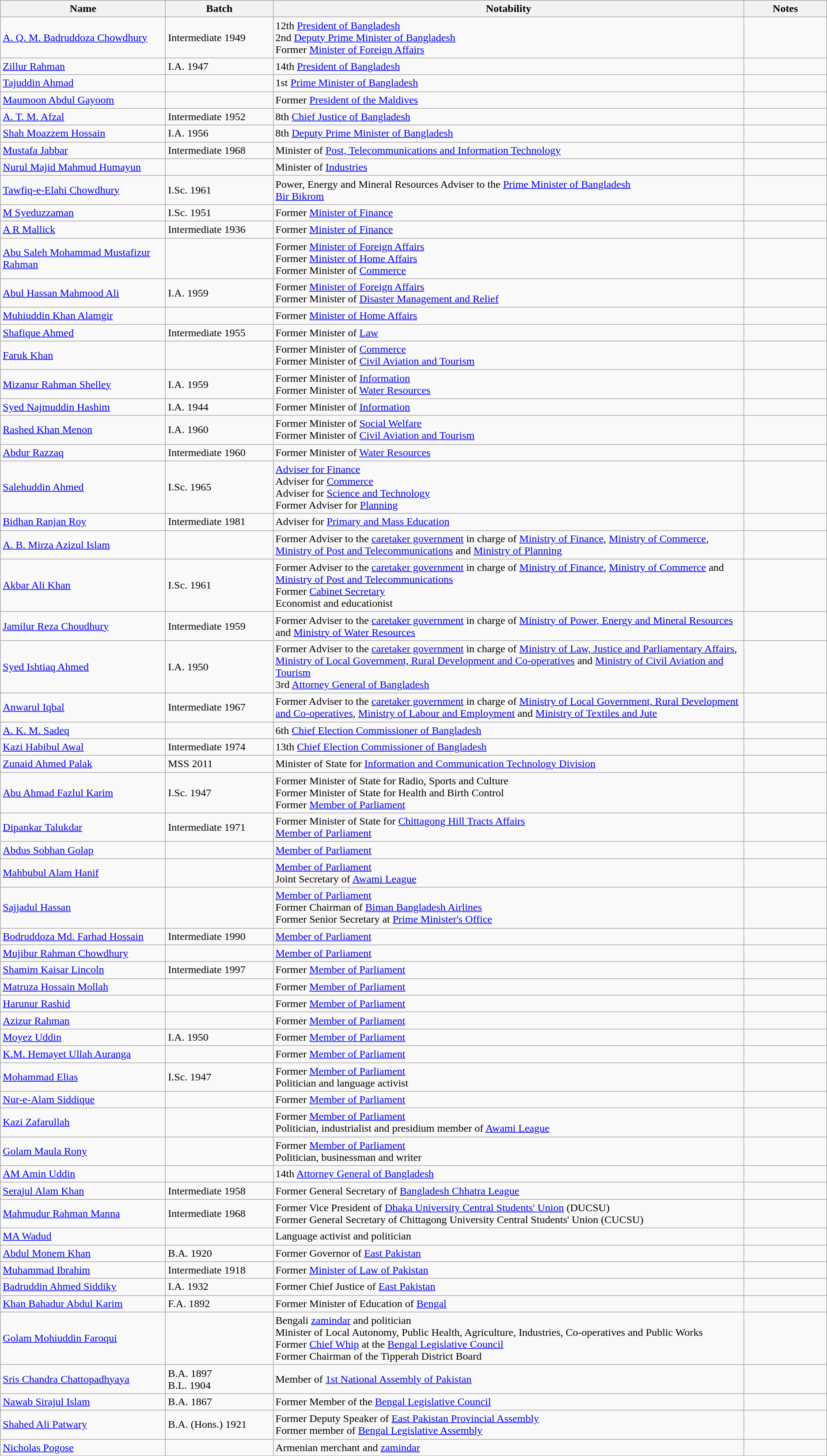<table class="wikitable col2center col4center">
<tr>
<th style="width:20%;">Name</th>
<th style="width:13%;">Batch</th>
<th style="width:57%;">Notability</th>
<th style="width:10%;">Notes</th>
</tr>
<tr>
<td><a href='#'>A. Q. M. Badruddoza Chowdhury</a></td>
<td>Intermediate 1949</td>
<td>12th <a href='#'>President of Bangladesh</a><br>2nd <a href='#'>Deputy Prime Minister of Bangladesh</a><br>Former <a href='#'>Minister of Foreign Affairs</a></td>
<td></td>
</tr>
<tr>
<td><a href='#'>Zillur Rahman</a></td>
<td>I.A. 1947</td>
<td>14th <a href='#'>President of Bangladesh</a></td>
<td></td>
</tr>
<tr>
<td><a href='#'>Tajuddin Ahmad</a></td>
<td></td>
<td>1st <a href='#'>Prime Minister of Bangladesh</a></td>
<td></td>
</tr>
<tr>
<td><a href='#'>Maumoon Abdul Gayoom</a></td>
<td></td>
<td>Former <a href='#'>President of the Maldives</a></td>
<td></td>
</tr>
<tr>
<td><a href='#'>A. T. M. Afzal</a></td>
<td>Intermediate 1952</td>
<td>8th <a href='#'>Chief Justice of Bangladesh</a></td>
<td></td>
</tr>
<tr>
<td><a href='#'>Shah Moazzem Hossain</a></td>
<td>I.A. 1956</td>
<td>8th <a href='#'>Deputy Prime Minister of Bangladesh</a></td>
<td></td>
</tr>
<tr>
<td><a href='#'>Mustafa Jabbar</a></td>
<td>Intermediate 1968</td>
<td>Minister of <a href='#'>Post, Telecommunications and Information Technology</a></td>
<td></td>
</tr>
<tr>
<td><a href='#'>Nurul Majid Mahmud Humayun</a></td>
<td></td>
<td>Minister of <a href='#'>Industries</a></td>
<td></td>
</tr>
<tr>
<td><a href='#'>Tawfiq-e-Elahi Chowdhury</a></td>
<td>I.Sc. 1961</td>
<td>Power, Energy and Mineral Resources Adviser to the <a href='#'>Prime Minister of Bangladesh</a><br><a href='#'>Bir Bikrom</a></td>
<td></td>
</tr>
<tr>
<td><a href='#'>M Syeduzzaman</a></td>
<td>I.Sc. 1951</td>
<td>Former <a href='#'>Minister of Finance</a></td>
<td></td>
</tr>
<tr>
<td><a href='#'>A R Mallick</a></td>
<td>Intermediate 1936</td>
<td>Former <a href='#'>Minister of Finance</a></td>
<td></td>
</tr>
<tr>
<td><a href='#'>Abu Saleh Mohammad Mustafizur Rahman</a></td>
<td></td>
<td>Former <a href='#'>Minister of Foreign Affairs</a><br>Former <a href='#'>Minister of Home Affairs</a><br>Former Minister of <a href='#'>Commerce</a></td>
<td></td>
</tr>
<tr>
<td><a href='#'>Abul Hassan Mahmood Ali</a></td>
<td>I.A. 1959</td>
<td>Former <a href='#'>Minister of Foreign Affairs</a><br>Former Minister of <a href='#'>Disaster Management and Relief</a></td>
<td></td>
</tr>
<tr>
<td><a href='#'>Muhiuddin Khan Alamgir</a></td>
<td></td>
<td>Former <a href='#'>Minister of Home Affairs</a></td>
<td></td>
</tr>
<tr>
<td><a href='#'>Shafique Ahmed</a></td>
<td>Intermediate 1955</td>
<td>Former Minister of <a href='#'>Law</a></td>
<td></td>
</tr>
<tr>
<td><a href='#'>Faruk Khan</a></td>
<td></td>
<td>Former Minister of <a href='#'>Commerce</a><br>Former Minister of <a href='#'>Civil Aviation and Tourism</a></td>
<td></td>
</tr>
<tr>
<td><a href='#'>Mizanur Rahman Shelley</a></td>
<td>I.A. 1959</td>
<td>Former Minister of <a href='#'>Information</a><br>Former Minister of <a href='#'>Water Resources</a></td>
<td></td>
</tr>
<tr>
<td><a href='#'>Syed Najmuddin Hashim</a></td>
<td>I.A. 1944</td>
<td>Former Minister of <a href='#'>Information</a></td>
<td></td>
</tr>
<tr>
<td><a href='#'>Rashed Khan Menon</a></td>
<td>I.A. 1960</td>
<td>Former Minister of <a href='#'>Social Welfare</a><br>Former Minister of <a href='#'>Civil Aviation and Tourism</a></td>
<td></td>
</tr>
<tr>
<td><a href='#'>Abdur Razzaq</a></td>
<td>Intermediate 1960</td>
<td>Former Minister of <a href='#'>Water Resources</a></td>
<td></td>
</tr>
<tr>
<td><a href='#'>Salehuddin Ahmed</a></td>
<td>I.Sc. 1965</td>
<td><a href='#'>Adviser for Finance</a><br>Adviser for <a href='#'>Commerce</a><br>Adviser for <a href='#'>Science and Technology</a><br>Former Adviser for <a href='#'>Planning</a></td>
<td></td>
</tr>
<tr>
<td><a href='#'>Bidhan Ranjan Roy</a></td>
<td>Intermediate 1981</td>
<td>Adviser for <a href='#'>Primary and Mass Education</a></td>
<td></td>
</tr>
<tr>
<td><a href='#'>A. B. Mirza Azizul Islam</a></td>
<td></td>
<td>Former Adviser to the <a href='#'>caretaker government</a> in charge of <a href='#'>Ministry of Finance</a>, <a href='#'>Ministry of Commerce</a>, <a href='#'>Ministry of Post and Telecommunications</a> and <a href='#'>Ministry of Planning</a></td>
<td></td>
</tr>
<tr>
<td><a href='#'>Akbar Ali Khan</a></td>
<td>I.Sc. 1961</td>
<td>Former Adviser to the <a href='#'>caretaker government</a> in charge of <a href='#'>Ministry of Finance</a>, <a href='#'>Ministry of Commerce</a> and <a href='#'>Ministry of Post and Telecommunications</a><br>Former <a href='#'>Cabinet Secretary</a><br>Economist and educationist</td>
<td></td>
</tr>
<tr>
<td><a href='#'>Jamilur Reza Choudhury</a></td>
<td>Intermediate 1959</td>
<td>Former Adviser to the <a href='#'>caretaker government</a> in charge of <a href='#'>Ministry of Power, Energy and Mineral Resources</a> and <a href='#'>Ministry of Water Resources</a></td>
<td></td>
</tr>
<tr>
<td><a href='#'>Syed Ishtiaq Ahmed</a></td>
<td>I.A. 1950</td>
<td>Former Adviser to the <a href='#'>caretaker government</a> in charge of <a href='#'>Ministry of Law, Justice and Parliamentary Affairs</a>, <a href='#'>Ministry of Local Government, Rural Development and Co-operatives</a> and <a href='#'>Ministry of Civil Aviation and Tourism</a><br>3rd <a href='#'>Attorney General of Bangladesh</a></td>
<td></td>
</tr>
<tr>
<td><a href='#'>Anwarul Iqbal</a></td>
<td>Intermediate 1967</td>
<td>Former Adviser to the <a href='#'>caretaker government</a> in charge of <a href='#'>Ministry of Local Government, Rural Development and Co-operatives</a>, <a href='#'>Ministry of Labour and Employment</a> and <a href='#'>Ministry of Textiles and Jute</a></td>
<td></td>
</tr>
<tr>
<td><a href='#'>A. K. M. Sadeq</a></td>
<td></td>
<td>6th <a href='#'>Chief Election Commissioner of Bangladesh</a></td>
<td></td>
</tr>
<tr>
<td><a href='#'>Kazi Habibul Awal</a></td>
<td>Intermediate 1974</td>
<td>13th <a href='#'>Chief Election Commissioner of Bangladesh</a></td>
<td></td>
</tr>
<tr>
<td><a href='#'>Zunaid Ahmed Palak</a></td>
<td>MSS 2011</td>
<td>Minister of State for <a href='#'>Information and Communication Technology Division</a></td>
<td></td>
</tr>
<tr>
<td><a href='#'>Abu Ahmad Fazlul Karim</a></td>
<td>I.Sc. 1947</td>
<td>Former Minister of State for Radio, Sports and Culture<br>Former Minister of State for Health and Birth Control<br>Former <a href='#'>Member of Parliament</a></td>
<td></td>
</tr>
<tr>
<td><a href='#'>Dipankar Talukdar</a></td>
<td>Intermediate 1971</td>
<td>Former Minister of State for <a href='#'>Chittagong Hill Tracts Affairs</a><br><a href='#'>Member of Parliament</a></td>
<td></td>
</tr>
<tr>
<td><a href='#'>Abdus Sobhan Golap</a></td>
<td></td>
<td><a href='#'>Member of Parliament</a></td>
<td></td>
</tr>
<tr>
<td><a href='#'>Mahbubul Alam Hanif</a></td>
<td></td>
<td><a href='#'>Member of Parliament</a><br>Joint Secretary of <a href='#'>Awami League</a></td>
<td></td>
</tr>
<tr>
<td><a href='#'>Sajjadul Hassan</a></td>
<td></td>
<td><a href='#'>Member of Parliament</a><br>Former Chairman of <a href='#'>Biman Bangladesh Airlines</a><br>Former Senior Secretary at <a href='#'>Prime Minister's Office</a></td>
<td></td>
</tr>
<tr>
<td><a href='#'>Bodruddoza Md. Farhad Hossain</a></td>
<td>Intermediate 1990</td>
<td><a href='#'>Member of Parliament</a></td>
<td></td>
</tr>
<tr>
<td><a href='#'>Mujibur Rahman Chowdhury</a></td>
<td></td>
<td><a href='#'>Member of Parliament</a></td>
<td></td>
</tr>
<tr>
<td><a href='#'>Shamim Kaisar Lincoln</a></td>
<td>Intermediate 1997</td>
<td>Former <a href='#'>Member of Parliament</a></td>
<td></td>
</tr>
<tr>
<td><a href='#'>Matruza Hossain Mollah</a></td>
<td></td>
<td>Former <a href='#'>Member of Parliament</a></td>
<td></td>
</tr>
<tr>
<td><a href='#'>Harunur Rashid</a></td>
<td></td>
<td>Former <a href='#'>Member of Parliament</a></td>
<td></td>
</tr>
<tr>
<td><a href='#'>Azizur Rahman</a></td>
<td></td>
<td>Former <a href='#'>Member of Parliament</a></td>
<td></td>
</tr>
<tr>
<td><a href='#'>Moyez Uddin</a></td>
<td>I.A. 1950</td>
<td>Former <a href='#'>Member of Parliament</a></td>
<td></td>
</tr>
<tr>
<td><a href='#'>K.M. Hemayet Ullah Auranga</a></td>
<td></td>
<td>Former <a href='#'>Member of Parliament</a></td>
<td></td>
</tr>
<tr>
<td><a href='#'>Mohammad Elias</a></td>
<td>I.Sc. 1947</td>
<td>Former <a href='#'>Member of Parliament</a><br>Politician and language activist</td>
<td></td>
</tr>
<tr>
<td><a href='#'>Nur-e-Alam Siddique</a></td>
<td></td>
<td>Former <a href='#'>Member of Parliament</a></td>
<td></td>
</tr>
<tr>
<td><a href='#'>Kazi Zafarullah</a></td>
<td></td>
<td>Former <a href='#'>Member of Parliament</a><br>Politician, industrialist and presidium member of <a href='#'>Awami League</a></td>
<td></td>
</tr>
<tr>
<td><a href='#'>Golam Maula Rony</a></td>
<td></td>
<td>Former <a href='#'>Member of Parliament</a><br>Politician, businessman and writer</td>
<td></td>
</tr>
<tr>
<td><a href='#'>AM Amin Uddin</a></td>
<td></td>
<td>14th <a href='#'>Attorney General of Bangladesh</a></td>
<td></td>
</tr>
<tr>
<td><a href='#'>Serajul Alam Khan</a></td>
<td>Intermediate 1958</td>
<td>Former General Secretary of <a href='#'>Bangladesh Chhatra League</a></td>
<td></td>
</tr>
<tr>
<td><a href='#'>Mahmudur Rahman Manna</a></td>
<td>Intermediate 1968</td>
<td>Former Vice President of <a href='#'>Dhaka University Central Students' Union</a> (DUCSU)<br>Former General Secretary of Chittagong University Central Students' Union (CUCSU)</td>
<td></td>
</tr>
<tr>
<td><a href='#'>MA Wadud</a></td>
<td></td>
<td>Language activist and politician</td>
<td></td>
</tr>
<tr>
<td><a href='#'>Abdul Monem Khan</a></td>
<td>B.A. 1920</td>
<td>Former Governor of <a href='#'>East Pakistan</a></td>
<td></td>
</tr>
<tr>
<td><a href='#'>Muhammad Ibrahim</a></td>
<td>Intermediate 1918</td>
<td>Former <a href='#'>Minister of Law of Pakistan</a></td>
<td></td>
</tr>
<tr>
<td><a href='#'>Badruddin Ahmed Siddiky</a></td>
<td>I.A. 1932</td>
<td>Former Chief Justice of <a href='#'>East Pakistan</a></td>
<td></td>
</tr>
<tr>
<td><a href='#'>Khan Bahadur Abdul Karim</a></td>
<td>F.A. 1892</td>
<td>Former Minister of Education of <a href='#'>Bengal</a></td>
<td></td>
</tr>
<tr>
<td><a href='#'>Golam Mohiuddin Faroqui</a></td>
<td></td>
<td>Bengali <a href='#'>zamindar</a> and politician<br>Minister of Local Autonomy, Public Health, Agriculture, Industries, Co-operatives and Public Works<br>Former <a href='#'>Chief Whip</a> at the <a href='#'>Bengal Legislative Council</a><br>Former Chairman of the Tipperah District Board</td>
<td></td>
</tr>
<tr>
<td><a href='#'>Sris Chandra Chattopadhyaya</a></td>
<td>B.A. 1897<br>B.L. 1904</td>
<td>Member of <a href='#'>1st National Assembly of Pakistan</a></td>
<td></td>
</tr>
<tr>
<td><a href='#'>Nawab Sirajul Islam</a></td>
<td>B.A. 1867</td>
<td>Former Member of the <a href='#'>Bengal Legislative Council</a></td>
<td></td>
</tr>
<tr>
<td><a href='#'>Shahed Ali Patwary</a></td>
<td>B.A. (Hons.) 1921</td>
<td>Former Deputy Speaker of <a href='#'>East Pakistan Provincial Assembly</a><br>Former member of <a href='#'>Bengal Legislative Assembly</a></td>
<td></td>
</tr>
<tr>
<td><a href='#'>Nicholas Pogose</a></td>
<td></td>
<td>Armenian merchant and <a href='#'>zamindar</a></td>
<td></td>
</tr>
</table>
